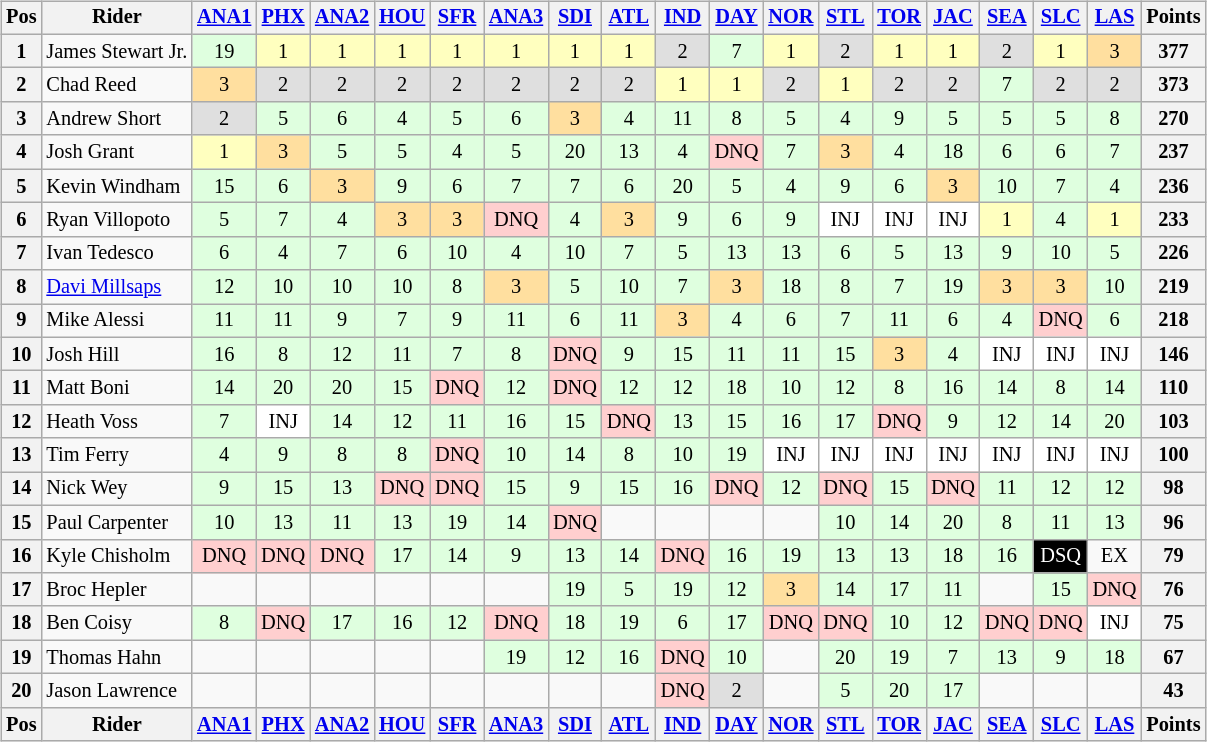<table>
<tr>
<td><br><table class="wikitable" style="font-size:85%; text-align:center;">
<tr valign="top">
<th valign="middle">Pos</th>
<th valign="middle">Rider</th>
<th><a href='#'>ANA1</a><br></th>
<th><a href='#'>PHX</a><br></th>
<th><a href='#'>ANA2</a><br></th>
<th><a href='#'>HOU</a><br></th>
<th><a href='#'>SFR</a><br></th>
<th><a href='#'>ANA3</a><br></th>
<th><a href='#'>SDI</a><br></th>
<th><a href='#'>ATL</a><br></th>
<th><a href='#'>IND</a><br></th>
<th><a href='#'>DAY</a><br></th>
<th><a href='#'>NOR</a><br></th>
<th><a href='#'>STL</a><br></th>
<th><a href='#'>TOR</a><br></th>
<th><a href='#'>JAC</a><br></th>
<th><a href='#'>SEA</a><br></th>
<th><a href='#'>SLC</a><br></th>
<th><a href='#'>LAS</a><br></th>
<th valign="middle">Points</th>
</tr>
<tr>
<th>1</th>
<td align="left"> James Stewart Jr.</td>
<td style="background:#dfffdf;">19</td>
<td style="background:#ffffbf;">1</td>
<td style="background:#ffffbf;">1</td>
<td style="background:#ffffbf;">1</td>
<td style="background:#ffffbf;">1</td>
<td style="background:#ffffbf;">1</td>
<td style="background:#ffffbf;">1</td>
<td style="background:#ffffbf;">1</td>
<td style="background:#dfdfdf;">2</td>
<td style="background:#dfffdf;">7</td>
<td style="background:#ffffbf;">1</td>
<td style="background:#dfdfdf;">2</td>
<td style="background:#ffffbf;">1</td>
<td style="background:#ffffbf;">1</td>
<td style="background:#dfdfdf;">2</td>
<td style="background:#ffffbf;">1</td>
<td style="background:#ffdf9f;">3</td>
<th>377</th>
</tr>
<tr>
<th>2</th>
<td align="left"> Chad Reed</td>
<td style="background:#ffdf9f;">3</td>
<td style="background:#dfdfdf;">2</td>
<td style="background:#dfdfdf;">2</td>
<td style="background:#dfdfdf;">2</td>
<td style="background:#dfdfdf;">2</td>
<td style="background:#dfdfdf;">2</td>
<td style="background:#dfdfdf;">2</td>
<td style="background:#dfdfdf;">2</td>
<td style="background:#ffffbf;">1</td>
<td style="background:#ffffbf;">1</td>
<td style="background:#dfdfdf;">2</td>
<td style="background:#ffffbf;">1</td>
<td style="background:#dfdfdf;">2</td>
<td style="background:#dfdfdf;">2</td>
<td style="background:#dfffdf;">7</td>
<td style="background:#dfdfdf;">2</td>
<td style="background:#dfdfdf;">2</td>
<th>373</th>
</tr>
<tr>
<th>3</th>
<td align="left"> Andrew Short</td>
<td style="background:#dfdfdf;">2</td>
<td style="background:#dfffdf;">5</td>
<td style="background:#dfffdf;">6</td>
<td style="background:#dfffdf;">4</td>
<td style="background:#dfffdf;">5</td>
<td style="background:#dfffdf;">6</td>
<td style="background:#ffdf9f;">3</td>
<td style="background:#dfffdf;">4</td>
<td style="background:#dfffdf;">11</td>
<td style="background:#dfffdf;">8</td>
<td style="background:#dfffdf;">5</td>
<td style="background:#dfffdf;">4</td>
<td style="background:#dfffdf;">9</td>
<td style="background:#dfffdf;">5</td>
<td style="background:#dfffdf;">5</td>
<td style="background:#dfffdf;">5</td>
<td style="background:#dfffdf;">8</td>
<th>270</th>
</tr>
<tr>
<th>4</th>
<td align="left"> Josh Grant</td>
<td style="background:#ffffbf;">1</td>
<td style="background:#ffdf9f;">3</td>
<td style="background:#dfffdf;">5</td>
<td style="background:#dfffdf;">5</td>
<td style="background:#dfffdf;">4</td>
<td style="background:#dfffdf;">5</td>
<td style="background:#dfffdf;">20</td>
<td style="background:#dfffdf;">13</td>
<td style="background:#dfffdf;">4</td>
<td style="background:#FFCFCF;">DNQ</td>
<td style="background:#dfffdf;">7</td>
<td style="background:#ffdf9f;">3</td>
<td style="background:#dfffdf;">4</td>
<td style="background:#dfffdf;">18</td>
<td style="background:#dfffdf;">6</td>
<td style="background:#dfffdf;">6</td>
<td style="background:#dfffdf;">7</td>
<th>237</th>
</tr>
<tr>
<th>5</th>
<td align="left"> Kevin Windham</td>
<td style="background:#dfffdf;">15</td>
<td style="background:#dfffdf;">6</td>
<td style="background:#ffdf9f;">3</td>
<td style="background:#dfffdf;">9</td>
<td style="background:#dfffdf;">6</td>
<td style="background:#dfffdf;">7</td>
<td style="background:#dfffdf;">7</td>
<td style="background:#dfffdf;">6</td>
<td style="background:#dfffdf;">20</td>
<td style="background:#dfffdf;">5</td>
<td style="background:#dfffdf;">4</td>
<td style="background:#dfffdf;">9</td>
<td style="background:#dfffdf;">6</td>
<td style="background:#ffdf9f;">3</td>
<td style="background:#dfffdf;">10</td>
<td style="background:#dfffdf;">7</td>
<td style="background:#dfffdf;">4</td>
<th>236</th>
</tr>
<tr>
<th>6</th>
<td align="left"> Ryan Villopoto</td>
<td style="background:#dfffdf;">5</td>
<td style="background:#dfffdf;">7</td>
<td style="background:#dfffdf;">4</td>
<td style="background:#ffdf9f;">3</td>
<td style="background:#ffdf9f;">3</td>
<td style="background:#FFCFCF;">DNQ</td>
<td style="background:#dfffdf;">4</td>
<td style="background:#ffdf9f;">3</td>
<td style="background:#dfffdf;">9</td>
<td style="background:#dfffdf;">6</td>
<td style="background:#dfffdf;">9</td>
<td style="background:#ffffff;">INJ</td>
<td style="background:#ffffff;">INJ</td>
<td style="background:#ffffff;">INJ</td>
<td style="background:#ffffbf;">1</td>
<td style="background:#dfffdf;">4</td>
<td style="background:#ffffbf;">1</td>
<th>233</th>
</tr>
<tr>
<th>7</th>
<td align="left"> Ivan Tedesco</td>
<td style="background:#dfffdf;">6</td>
<td style="background:#dfffdf;">4</td>
<td style="background:#dfffdf;">7</td>
<td style="background:#dfffdf;">6</td>
<td style="background:#dfffdf;">10</td>
<td style="background:#dfffdf;">4</td>
<td style="background:#dfffdf;">10</td>
<td style="background:#dfffdf;">7</td>
<td style="background:#dfffdf;">5</td>
<td style="background:#dfffdf;">13</td>
<td style="background:#dfffdf;">13</td>
<td style="background:#dfffdf;">6</td>
<td style="background:#dfffdf;">5</td>
<td style="background:#dfffdf;">13</td>
<td style="background:#dfffdf;">9</td>
<td style="background:#dfffdf;">10</td>
<td style="background:#dfffdf;">5</td>
<th>226</th>
</tr>
<tr>
<th>8</th>
<td align="left"> <a href='#'>Davi Millsaps</a></td>
<td style="background:#dfffdf;">12</td>
<td style="background:#dfffdf;">10</td>
<td style="background:#dfffdf;">10</td>
<td style="background:#dfffdf;">10</td>
<td style="background:#dfffdf;">8</td>
<td style="background:#ffdf9f;">3</td>
<td style="background:#dfffdf;">5</td>
<td style="background:#dfffdf;">10</td>
<td style="background:#dfffdf;">7</td>
<td style="background:#ffdf9f;">3</td>
<td style="background:#dfffdf;">18</td>
<td style="background:#dfffdf;">8</td>
<td style="background:#dfffdf;">7</td>
<td style="background:#dfffdf;">19</td>
<td style="background:#ffdf9f;">3</td>
<td style="background:#ffdf9f;">3</td>
<td style="background:#dfffdf;">10</td>
<th>219</th>
</tr>
<tr>
<th>9</th>
<td align="left"> Mike Alessi</td>
<td style="background:#dfffdf;">11</td>
<td style="background:#dfffdf;">11</td>
<td style="background:#dfffdf;">9</td>
<td style="background:#dfffdf;">7</td>
<td style="background:#dfffdf;">9</td>
<td style="background:#dfffdf;">11</td>
<td style="background:#dfffdf;">6</td>
<td style="background:#dfffdf;">11</td>
<td style="background:#ffdf9f;">3</td>
<td style="background:#dfffdf;">4</td>
<td style="background:#dfffdf;">6</td>
<td style="background:#dfffdf;">7</td>
<td style="background:#dfffdf;">11</td>
<td style="background:#dfffdf;">6</td>
<td style="background:#dfffdf;">4</td>
<td style="background:#FFCFCF;">DNQ</td>
<td style="background:#dfffdf;">6</td>
<th>218</th>
</tr>
<tr>
<th>10</th>
<td align="left"> Josh Hill</td>
<td style="background:#dfffdf;">16</td>
<td style="background:#dfffdf;">8</td>
<td style="background:#dfffdf;">12</td>
<td style="background:#dfffdf;">11</td>
<td style="background:#dfffdf;">7</td>
<td style="background:#dfffdf;">8</td>
<td style="background:#FFCFCF;">DNQ</td>
<td style="background:#dfffdf;">9</td>
<td style="background:#dfffdf;">15</td>
<td style="background:#dfffdf;">11</td>
<td style="background:#dfffdf;">11</td>
<td style="background:#dfffdf;">15</td>
<td style="background:#ffdf9f;">3</td>
<td style="background:#dfffdf;">4</td>
<td style="background:#ffffff;">INJ</td>
<td style="background:#ffffff;">INJ</td>
<td style="background:#ffffff;">INJ</td>
<th>146</th>
</tr>
<tr>
<th>11</th>
<td align="left"> Matt Boni</td>
<td style="background:#dfffdf;">14</td>
<td style="background:#dfffdf;">20</td>
<td style="background:#dfffdf;">20</td>
<td style="background:#dfffdf;">15</td>
<td style="background:#FFCFCF;">DNQ</td>
<td style="background:#dfffdf;">12</td>
<td style="background:#FFCFCF;">DNQ</td>
<td style="background:#dfffdf;">12</td>
<td style="background:#dfffdf;">12</td>
<td style="background:#dfffdf;">18</td>
<td style="background:#dfffdf;">10</td>
<td style="background:#dfffdf;">12</td>
<td style="background:#dfffdf;">8</td>
<td style="background:#dfffdf;">16</td>
<td style="background:#dfffdf;">14</td>
<td style="background:#dfffdf;">8</td>
<td style="background:#dfffdf;">14</td>
<th>110</th>
</tr>
<tr>
<th>12</th>
<td align="left"> Heath Voss</td>
<td style="background:#dfffdf;">7</td>
<td style="background:#ffffff;">INJ</td>
<td style="background:#dfffdf;">14</td>
<td style="background:#dfffdf;">12</td>
<td style="background:#dfffdf;">11</td>
<td style="background:#dfffdf;">16</td>
<td style="background:#dfffdf;">15</td>
<td style="background:#FFCFCF;">DNQ</td>
<td style="background:#dfffdf;">13</td>
<td style="background:#dfffdf;">15</td>
<td style="background:#dfffdf;">16</td>
<td style="background:#dfffdf;">17</td>
<td style="background:#FFCFCF;">DNQ</td>
<td style="background:#dfffdf;">9</td>
<td style="background:#dfffdf;">12</td>
<td style="background:#dfffdf;">14</td>
<td style="background:#dfffdf;">20</td>
<th>103</th>
</tr>
<tr>
<th>13</th>
<td align="left"> Tim Ferry</td>
<td style="background:#dfffdf;">4</td>
<td style="background:#dfffdf;">9</td>
<td style="background:#dfffdf;">8</td>
<td style="background:#dfffdf;">8</td>
<td style="background:#FFCFCF;">DNQ</td>
<td style="background:#dfffdf;">10</td>
<td style="background:#dfffdf;">14</td>
<td style="background:#dfffdf;">8</td>
<td style="background:#dfffdf;">10</td>
<td style="background:#dfffdf;">19</td>
<td style="background:#ffffff;">INJ</td>
<td style="background:#ffffff;">INJ</td>
<td style="background:#ffffff;">INJ</td>
<td style="background:#ffffff;">INJ</td>
<td style="background:#ffffff;">INJ</td>
<td style="background:#ffffff;">INJ</td>
<td style="background:#ffffff;">INJ</td>
<th>100</th>
</tr>
<tr>
<th>14</th>
<td align="left"> Nick Wey</td>
<td style="background:#dfffdf;">9</td>
<td style="background:#dfffdf;">15</td>
<td style="background:#dfffdf;">13</td>
<td style="background:#FFCFCF;">DNQ</td>
<td style="background:#FFCFCF;">DNQ</td>
<td style="background:#dfffdf;">15</td>
<td style="background:#dfffdf;">9</td>
<td style="background:#dfffdf;">15</td>
<td style="background:#dfffdf;">16</td>
<td style="background:#FFCFCF;">DNQ</td>
<td style="background:#dfffdf;">12</td>
<td style="background:#FFCFCF;">DNQ</td>
<td style="background:#dfffdf;">15</td>
<td style="background:#FFCFCF;">DNQ</td>
<td style="background:#dfffdf;">11</td>
<td style="background:#dfffdf;">12</td>
<td style="background:#dfffdf;">12</td>
<th>98</th>
</tr>
<tr>
<th>15</th>
<td align="left"> Paul Carpenter</td>
<td style="background:#dfffdf;">10</td>
<td style="background:#dfffdf;">13</td>
<td style="background:#dfffdf;">11</td>
<td style="background:#dfffdf;">13</td>
<td style="background:#dfffdf;">19</td>
<td style="background:#dfffdf;">14</td>
<td style="background:#FFCFCF;">DNQ</td>
<td></td>
<td></td>
<td></td>
<td></td>
<td style="background:#dfffdf;">10</td>
<td style="background:#dfffdf;">14</td>
<td style="background:#dfffdf;">20</td>
<td style="background:#dfffdf;">8</td>
<td style="background:#dfffdf;">11</td>
<td style="background:#dfffdf;">13</td>
<th>96</th>
</tr>
<tr>
<th>16</th>
<td align="left"> Kyle Chisholm</td>
<td style="background:#FFCFCF;">DNQ</td>
<td style="background:#FFCFCF;">DNQ</td>
<td style="background:#FFCFCF;">DNQ</td>
<td style="background:#dfffdf;">17</td>
<td style="background:#dfffdf;">14</td>
<td style="background:#dfffdf;">9</td>
<td style="background:#dfffdf;">13</td>
<td style="background:#dfffdf;">14</td>
<td style="background:#FFCFCF;">DNQ</td>
<td style="background:#dfffdf;">16</td>
<td style="background:#dfffdf;">19</td>
<td style="background:#dfffdf;">13</td>
<td style="background:#dfffdf;">13</td>
<td style="background:#dfffdf;">18</td>
<td style="background:#dfffdf;">16</td>
<td style="background:black; color:white;">DSQ</td>
<td>EX</td>
<th>79</th>
</tr>
<tr>
<th>17</th>
<td align="left"> Broc Hepler</td>
<td></td>
<td></td>
<td></td>
<td></td>
<td></td>
<td></td>
<td style="background:#dfffdf;">19</td>
<td style="background:#dfffdf;">5</td>
<td style="background:#dfffdf;">19</td>
<td style="background:#dfffdf;">12</td>
<td style="background:#ffdf9f;">3</td>
<td style="background:#dfffdf;">14</td>
<td style="background:#dfffdf;">17</td>
<td style="background:#dfffdf;">11</td>
<td></td>
<td style="background:#dfffdf;">15</td>
<td style="background:#FFCFCF;">DNQ</td>
<th>76</th>
</tr>
<tr>
<th>18</th>
<td align="left"> Ben Coisy</td>
<td style="background:#dfffdf;">8</td>
<td style="background:#FFCFCF;">DNQ</td>
<td style="background:#dfffdf;">17</td>
<td style="background:#dfffdf;">16</td>
<td style="background:#dfffdf;">12</td>
<td style="background:#FFCFCF;">DNQ</td>
<td style="background:#dfffdf;">18</td>
<td style="background:#dfffdf;">19</td>
<td style="background:#dfffdf;">6</td>
<td style="background:#dfffdf;">17</td>
<td style="background:#FFCFCF;">DNQ</td>
<td style="background:#FFCFCF;">DNQ</td>
<td style="background:#dfffdf;">10</td>
<td style="background:#dfffdf;">12</td>
<td style="background:#FFCFCF;">DNQ</td>
<td style="background:#FFCFCF;">DNQ</td>
<td style="background:#ffffff;">INJ</td>
<th>75</th>
</tr>
<tr>
<th>19</th>
<td align="left"> Thomas Hahn</td>
<td></td>
<td></td>
<td></td>
<td></td>
<td></td>
<td style="background:#dfffdf;">19</td>
<td style="background:#dfffdf;">12</td>
<td style="background:#dfffdf;">16</td>
<td style="background:#FFCFCF;">DNQ</td>
<td style="background:#dfffdf;">10</td>
<td></td>
<td style="background:#dfffdf;">20</td>
<td style="background:#dfffdf;">19</td>
<td style="background:#dfffdf;">7</td>
<td style="background:#dfffdf;">13</td>
<td style="background:#dfffdf;">9</td>
<td style="background:#dfffdf;">18</td>
<th>67</th>
</tr>
<tr>
<th>20</th>
<td align="left"> Jason Lawrence</td>
<td></td>
<td></td>
<td></td>
<td></td>
<td></td>
<td></td>
<td></td>
<td></td>
<td style="background:#FFCFCF;">DNQ</td>
<td style="background:#dfdfdf;">2</td>
<td></td>
<td style="background:#dfffdf;">5</td>
<td style="background:#dfffdf;">20</td>
<td style="background:#dfffdf;">17</td>
<td></td>
<td></td>
<td></td>
<th>43</th>
</tr>
<tr valign="top">
<th valign="middle">Pos</th>
<th valign="middle">Rider</th>
<th><a href='#'>ANA1</a><br></th>
<th><a href='#'>PHX</a><br></th>
<th><a href='#'>ANA2</a><br></th>
<th><a href='#'>HOU</a><br></th>
<th><a href='#'>SFR</a><br></th>
<th><a href='#'>ANA3</a><br></th>
<th><a href='#'>SDI</a><br></th>
<th><a href='#'>ATL</a><br></th>
<th><a href='#'>IND</a><br></th>
<th><a href='#'>DAY</a><br></th>
<th><a href='#'>NOR</a><br></th>
<th><a href='#'>STL</a><br></th>
<th><a href='#'>TOR</a><br></th>
<th><a href='#'>JAC</a><br></th>
<th><a href='#'>SEA</a><br></th>
<th><a href='#'>SLC</a><br></th>
<th><a href='#'>LAS</a><br></th>
<th valign="middle">Points</th>
</tr>
</table>
</td>
<td valign="top"><br></td>
</tr>
</table>
